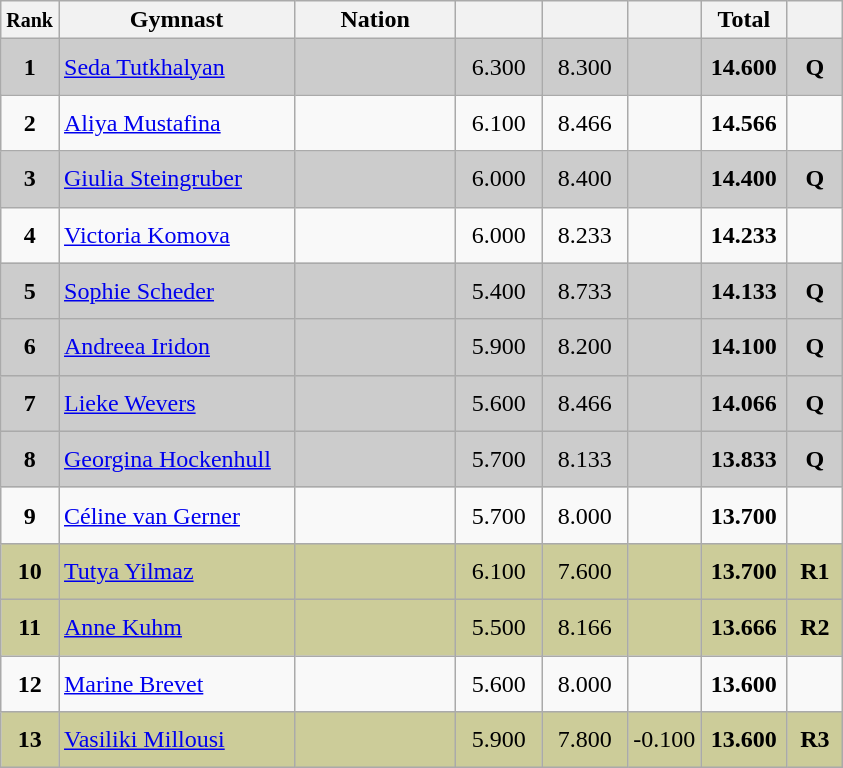<table class="wikitable sortable" style="text-align:center;">
<tr>
<th scope="col"  style="width:15px;"><small>Rank</small></th>
<th scope="col"  style="width:150px;">Gymnast</th>
<th scope="col"  style="width:100px;">Nation</th>
<th scope="col"  style="width:50px;"><small></small></th>
<th scope="col"  style="width:50px;"><small></small></th>
<th scope="col"  style="width:20px;"><small></small></th>
<th scope="col"  style="width:50px;">Total</th>
<th scope="col"  style="width:30px;"><small></small></th>
</tr>
<tr style="background:#cccccc;">
<td scope=row style="text-align:center"><strong>1</strong></td>
<td style="height:30px; text-align:left;"><a href='#'>Seda Tutkhalyan</a></td>
<td style="text-align:left;"><small></small></td>
<td>6.300</td>
<td>8.300</td>
<td></td>
<td><strong>14.600</strong></td>
<td><strong>Q</strong></td>
</tr>
<tr>
<td scope=row style="text-align:center"><strong>2</strong></td>
<td style="height:30px; text-align:left;"><a href='#'>Aliya Mustafina</a></td>
<td style="text-align:left;"><small></small></td>
<td>6.100</td>
<td>8.466</td>
<td></td>
<td><strong>14.566</strong></td>
<td></td>
</tr>
<tr style="background:#cccccc;">
<td scope=row style="text-align:center"><strong>3</strong></td>
<td style="height:30px; text-align:left;"><a href='#'>Giulia Steingruber</a></td>
<td style="text-align:left;"><small></small></td>
<td>6.000</td>
<td>8.400</td>
<td></td>
<td><strong>14.400</strong></td>
<td><strong>Q</strong></td>
</tr>
<tr>
<td scope=row style="text-align:center"><strong>4</strong></td>
<td style="height:30px; text-align:left;"><a href='#'>Victoria Komova</a></td>
<td style="text-align:left;"><small></small></td>
<td>6.000</td>
<td>8.233</td>
<td></td>
<td><strong>14.233</strong></td>
<td></td>
</tr>
<tr style="background:#cccccc;">
<td scope=row style="text-align:center"><strong>5</strong></td>
<td style="height:30px; text-align:left;"><a href='#'>Sophie Scheder</a></td>
<td style="text-align:left;"><small></small></td>
<td>5.400</td>
<td>8.733</td>
<td></td>
<td><strong>14.133</strong></td>
<td><strong>Q</strong></td>
</tr>
<tr style="background:#cccccc;">
<td scope=row style="text-align:center"><strong>6</strong></td>
<td style="height:30px; text-align:left;"><a href='#'>Andreea Iridon</a></td>
<td style="text-align:left;"><small></small></td>
<td>5.900</td>
<td>8.200</td>
<td></td>
<td><strong>14.100</strong></td>
<td><strong>Q</strong></td>
</tr>
<tr style="background:#cccccc;">
<td scope=row style="text-align:center"><strong>7</strong></td>
<td style="height:30px; text-align:left;"><a href='#'>Lieke Wevers</a></td>
<td style="text-align:left;"><small></small></td>
<td>5.600</td>
<td>8.466</td>
<td></td>
<td><strong>14.066</strong></td>
<td><strong>Q</strong></td>
</tr>
<tr style="background:#cccccc;">
<td scope=row style="text-align:center"><strong>8</strong></td>
<td style="height:30px; text-align:left;"><a href='#'>Georgina Hockenhull</a></td>
<td style="text-align:left;"><small></small></td>
<td>5.700</td>
<td>8.133</td>
<td></td>
<td><strong>13.833</strong></td>
<td><strong>Q</strong></td>
</tr>
<tr>
<td scope=row style="text-align:center"><strong>9</strong></td>
<td style="height:30px; text-align:left;"><a href='#'>Céline van Gerner</a></td>
<td style="text-align:left;"><small></small></td>
<td>5.700</td>
<td>8.000</td>
<td></td>
<td><strong>13.700</strong></td>
<td></td>
</tr>
<tr style="background:#CCCC99;">
<td scope=row style="text-align:center"><strong>10</strong></td>
<td style="height:30px; text-align:left;"><a href='#'>Tutya Yilmaz</a></td>
<td style="text-align:left;"><small></small></td>
<td>6.100</td>
<td>7.600</td>
<td></td>
<td><strong>13.700</strong></td>
<td><strong>R1</strong></td>
</tr>
<tr style="background:#CCCC99;">
<td scope=row style="text-align:center"><strong>11</strong></td>
<td style="height:30px; text-align:left;"><a href='#'>Anne Kuhm</a></td>
<td style="text-align:left;"><small></small></td>
<td>5.500</td>
<td>8.166</td>
<td></td>
<td><strong>13.666</strong></td>
<td><strong>R2</strong></td>
</tr>
<tr>
<td scope=row style="text-align:center"><strong>12</strong></td>
<td style="height:30px; text-align:left;"><a href='#'>Marine Brevet</a></td>
<td style="text-align:left;"><small></small></td>
<td>5.600</td>
<td>8.000</td>
<td></td>
<td><strong>13.600</strong></td>
<td></td>
</tr>
<tr style="background:#CCCC99;">
<td scope=row style="text-align:center"><strong>13</strong></td>
<td style="height:30px; text-align:left;"><a href='#'>Vasiliki Millousi</a></td>
<td style="text-align:left;"><small></small></td>
<td>5.900</td>
<td>7.800</td>
<td>-0.100</td>
<td><strong>13.600</strong></td>
<td><strong>R3</strong></td>
</tr>
</table>
